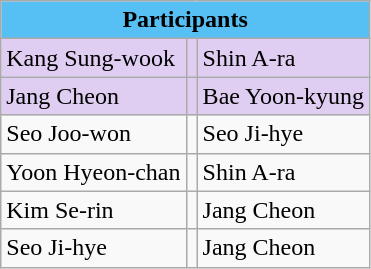<table class="wikitable sortable" style="line-color:none">
<tr style="background:#56c0f5; font-weight:bold; text-align:center">
<td colspan="3">Participants</td>
</tr>
<tr style="background:#E0CEF2;">
<td>Kang Sung-wook</td>
<td></td>
<td>Shin A-ra</td>
</tr>
<tr style="background:#E0CEF2;">
<td>Jang Cheon</td>
<td></td>
<td>Bae Yoon-kyung</td>
</tr>
<tr>
<td>Seo Joo-won</td>
<td></td>
<td>Seo Ji-hye</td>
</tr>
<tr>
<td>Yoon Hyeon-chan</td>
<td></td>
<td>Shin A-ra</td>
</tr>
<tr>
<td>Kim Se-rin</td>
<td></td>
<td>Jang Cheon</td>
</tr>
<tr>
<td>Seo Ji-hye</td>
<td></td>
<td>Jang Cheon</td>
</tr>
</table>
